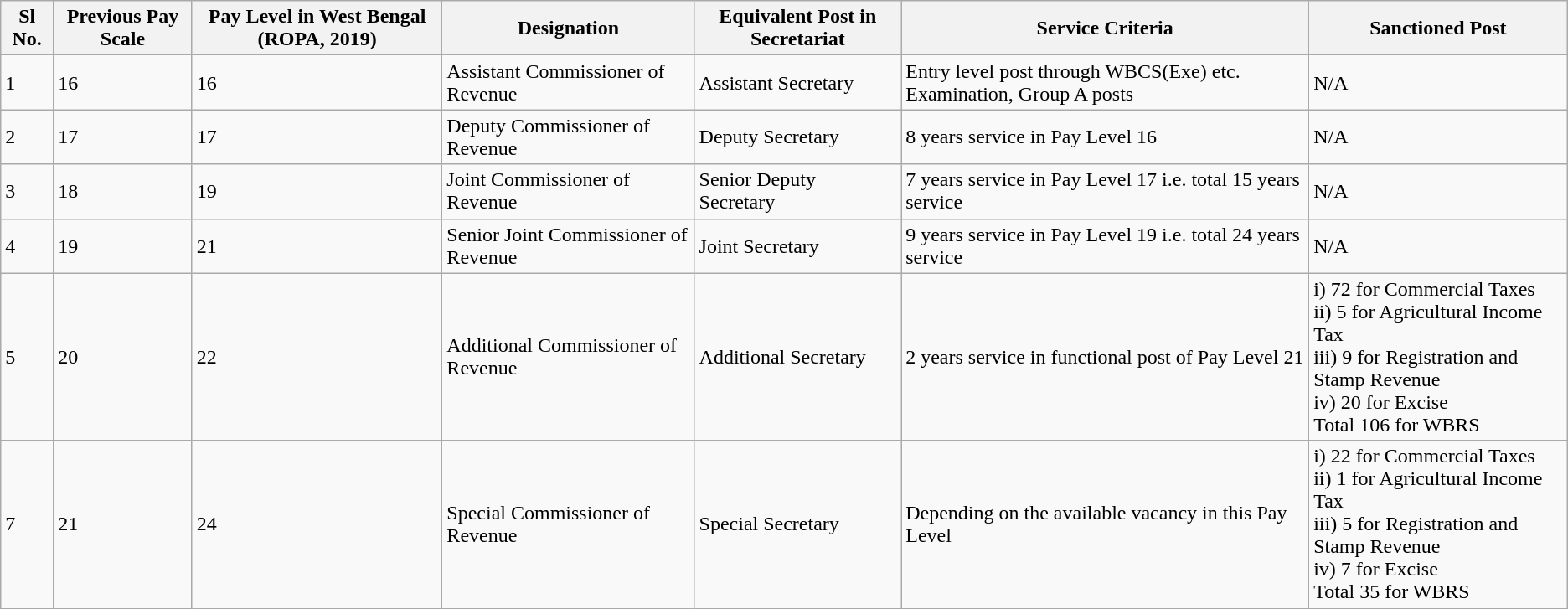<table class="wikitable">
<tr>
<th>Sl No.</th>
<th>Previous Pay Scale</th>
<th>Pay Level in West Bengal (ROPA, 2019)</th>
<th>Designation</th>
<th>Equivalent Post in Secretariat</th>
<th>Service Criteria</th>
<th>Sanctioned Post</th>
</tr>
<tr>
<td>1</td>
<td>16</td>
<td>16</td>
<td>Assistant Commissioner of Revenue</td>
<td>Assistant Secretary</td>
<td>Entry level post through WBCS(Exe) etc. Examination, Group A posts</td>
<td>N/A</td>
</tr>
<tr>
<td>2</td>
<td>17</td>
<td>17</td>
<td>Deputy Commissioner of Revenue</td>
<td>Deputy Secretary</td>
<td>8 years service in Pay Level 16</td>
<td>N/A</td>
</tr>
<tr>
<td>3</td>
<td>18</td>
<td>19</td>
<td>Joint Commissioner of Revenue</td>
<td>Senior Deputy Secretary</td>
<td>7 years service in Pay Level 17 i.e. total 15 years service</td>
<td>N/A</td>
</tr>
<tr>
<td>4</td>
<td>19</td>
<td>21</td>
<td>Senior Joint Commissioner of Revenue</td>
<td>Joint Secretary</td>
<td>9 years service in Pay Level 19 i.e. total 24 years service</td>
<td>N/A</td>
</tr>
<tr>
<td>5</td>
<td>20</td>
<td>22</td>
<td>Additional Commissioner of Revenue</td>
<td>Additional Secretary</td>
<td>2 years service in functional post of Pay Level 21</td>
<td>i) 72 for Commercial Taxes<br>ii) 5 for Agricultural Income Tax<br>iii) 9 for Registration and Stamp Revenue<br>iv) 20 for Excise<br>Total 106 for WBRS</td>
</tr>
<tr>
<td>7</td>
<td>21</td>
<td>24</td>
<td>Special Commissioner of Revenue</td>
<td>Special Secretary</td>
<td>Depending on the available vacancy in this Pay Level</td>
<td>i) 22 for Commercial Taxes<br>ii) 1 for Agricultural Income Tax<br>iii) 5 for Registration and Stamp Revenue<br>iv) 7 for Excise<br>Total 35 for WBRS</td>
</tr>
</table>
